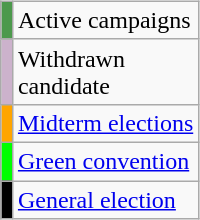<table class="wikitable"  style="float:right; margin:11px">
<tr>
<td style="background:#4C994C;"></td>
<td>Active campaigns</td>
</tr>
<tr>
<td style="background:#CCB2CC;"></td>
<td>Withdrawn<br> candidate</td>
</tr>
<tr>
<td style="background:orange;"></td>
<td><a href='#'>Midterm elections</a></td>
</tr>
<tr>
<td style="background:#00FF00;"></td>
<td><a href='#'>Green convention</a></td>
</tr>
<tr>
<td style="background:black;"></td>
<td><a href='#'>General election</a></td>
</tr>
</table>
